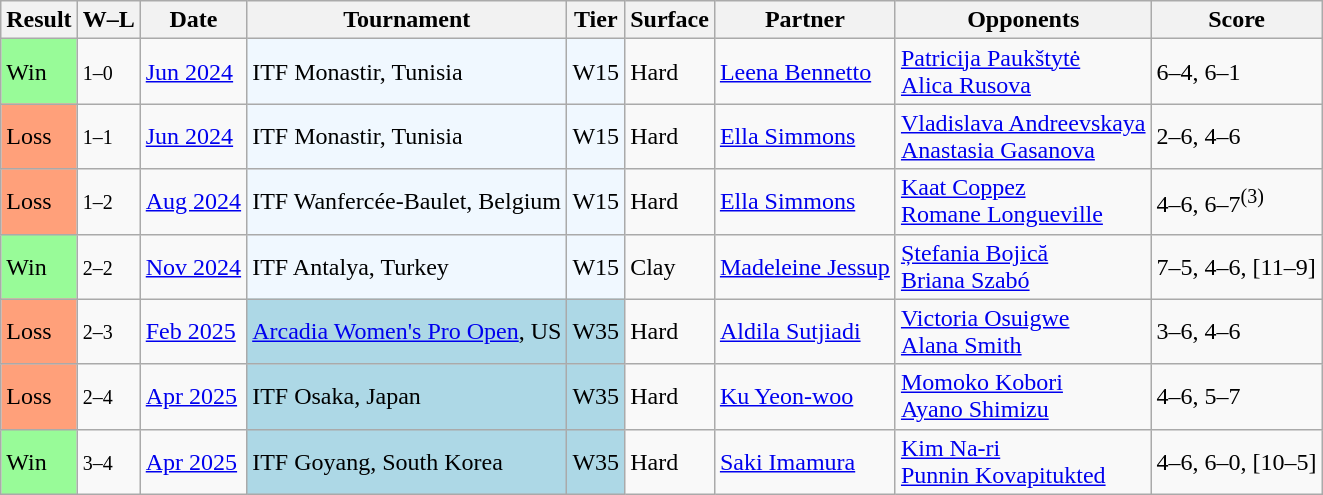<table class="sortable wikitable">
<tr>
<th>Result</th>
<th class="unsortable">W–L</th>
<th>Date</th>
<th>Tournament</th>
<th>Tier</th>
<th>Surface</th>
<th>Partner</th>
<th>Opponents</th>
<th class="unsortable">Score</th>
</tr>
<tr>
<td style="background:#98fb98;">Win</td>
<td><small>1–0</small></td>
<td><a href='#'>Jun 2024</a></td>
<td style="background:#f0f8ff;">ITF Monastir, Tunisia</td>
<td style="background:#f0f8ff;">W15</td>
<td>Hard</td>
<td> <a href='#'>Leena Bennetto</a></td>
<td> <a href='#'>Patricija Paukštytė</a> <br>  <a href='#'>Alica Rusova</a></td>
<td>6–4, 6–1</td>
</tr>
<tr>
<td style="background:#ffa07a;">Loss</td>
<td><small>1–1</small></td>
<td><a href='#'>Jun 2024</a></td>
<td style="background:#f0f8ff;">ITF Monastir, Tunisia</td>
<td style="background:#f0f8ff;">W15</td>
<td>Hard</td>
<td> <a href='#'>Ella Simmons</a></td>
<td> <a href='#'>Vladislava Andreevskaya</a> <br>  <a href='#'>Anastasia Gasanova</a></td>
<td>2–6, 4–6</td>
</tr>
<tr>
<td style="background:#ffa07a;">Loss</td>
<td><small>1–2</small></td>
<td><a href='#'>Aug 2024</a></td>
<td style="background:#f0f8ff;">ITF Wanfercée-Baulet, Belgium</td>
<td style="background:#f0f8ff;">W15</td>
<td>Hard</td>
<td> <a href='#'>Ella Simmons</a></td>
<td> <a href='#'>Kaat Coppez</a> <br>  <a href='#'>Romane Longueville</a></td>
<td>4–6, 6–7<sup>(3)</sup></td>
</tr>
<tr>
<td style="background:#98fb98;">Win</td>
<td><small>2–2</small></td>
<td><a href='#'>Nov 2024</a></td>
<td style="background:#f0f8ff;">ITF Antalya, Turkey</td>
<td style="background:#f0f8ff;">W15</td>
<td>Clay</td>
<td> <a href='#'>Madeleine Jessup</a></td>
<td> <a href='#'>Ștefania Bojică</a> <br>  <a href='#'>Briana Szabó</a></td>
<td>7–5, 4–6, [11–9]</td>
</tr>
<tr>
<td style="background:#ffa07a;">Loss</td>
<td><small>2–3</small></td>
<td><a href='#'>Feb 2025</a></td>
<td style="background:lightblue;"><a href='#'>Arcadia Women's Pro Open</a>, US</td>
<td style="background:lightblue;">W35</td>
<td>Hard</td>
<td> <a href='#'>Aldila Sutjiadi</a></td>
<td> <a href='#'>Victoria Osuigwe</a> <br>  <a href='#'>Alana Smith</a></td>
<td>3–6, 4–6</td>
</tr>
<tr>
<td style="background:#ffa07a;">Loss</td>
<td><small>2–4</small></td>
<td><a href='#'>Apr 2025</a></td>
<td style="background:lightblue;">ITF Osaka, Japan</td>
<td style="background:lightblue;">W35</td>
<td>Hard</td>
<td> <a href='#'>Ku Yeon-woo</a></td>
<td> <a href='#'>Momoko Kobori</a> <br>  <a href='#'>Ayano Shimizu</a></td>
<td>4–6, 5–7</td>
</tr>
<tr>
<td style="background:#98fb98;">Win</td>
<td><small>3–4</small></td>
<td><a href='#'>Apr 2025</a></td>
<td style="background:lightblue;">ITF Goyang, South Korea</td>
<td style="background:lightblue;">W35</td>
<td>Hard</td>
<td> <a href='#'>Saki Imamura</a></td>
<td> <a href='#'>Kim Na-ri</a><br>  <a href='#'>Punnin Kovapitukted</a></td>
<td>4–6, 6–0, [10–5]</td>
</tr>
</table>
